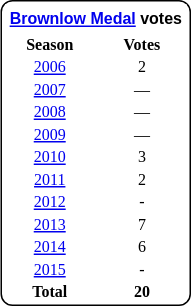<table style="margin-right: 4px; margin-top: 8px; float: right; border: 1px #000000 solid; border-radius: 8px; background: #FFFFFF; font-family: Verdana; font-size: 8pt; text-align: center;">
<tr style="background:#FFFFFF;">
<td colspan=2; style="padding: 3px; margin-bottom: -3px; margin-top: 2px; font-family: Arial; background:#FFFFFF;"><strong><a href='#'>Brownlow Medal</a> votes</strong></td>
</tr>
<tr>
<th width=50%>Season</th>
<th width=50%>Votes</th>
</tr>
<tr>
<td><a href='#'>2006</a></td>
<td>2</td>
</tr>
<tr>
<td><a href='#'>2007</a></td>
<td>—</td>
</tr>
<tr>
<td><a href='#'>2008</a></td>
<td>—</td>
</tr>
<tr>
<td><a href='#'>2009</a></td>
<td>—</td>
</tr>
<tr>
<td><a href='#'>2010</a></td>
<td>3</td>
</tr>
<tr>
<td><a href='#'>2011</a></td>
<td>2</td>
</tr>
<tr>
<td><a href='#'>2012</a></td>
<td>-</td>
</tr>
<tr>
<td><a href='#'>2013</a></td>
<td>7</td>
</tr>
<tr>
<td><a href='#'>2014</a></td>
<td>6</td>
</tr>
<tr>
<td><a href='#'>2015</a></td>
<td>-</td>
</tr>
<tr>
<th>Total</th>
<th>20<br></th>
</tr>
</table>
